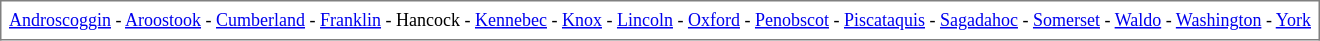<table border="1" cellspacing="0" cellpadding="5" align="center" rules="all" style="margin:1em 1em 1em 0; border-collapse:collapse; font-size:75%">
<tr>
<td><a href='#'>Androscoggin</a> - <a href='#'>Aroostook</a> - <a href='#'>Cumberland</a> - <a href='#'>Franklin</a> - Hancock - <a href='#'>Kennebec</a> - <a href='#'>Knox</a> - <a href='#'>Lincoln</a> - <a href='#'>Oxford</a> - <a href='#'>Penobscot</a> - <a href='#'>Piscataquis</a> - <a href='#'>Sagadahoc</a> - <a href='#'>Somerset</a> - <a href='#'>Waldo</a> - <a href='#'>Washington</a> - <a href='#'>York</a></td>
</tr>
</table>
